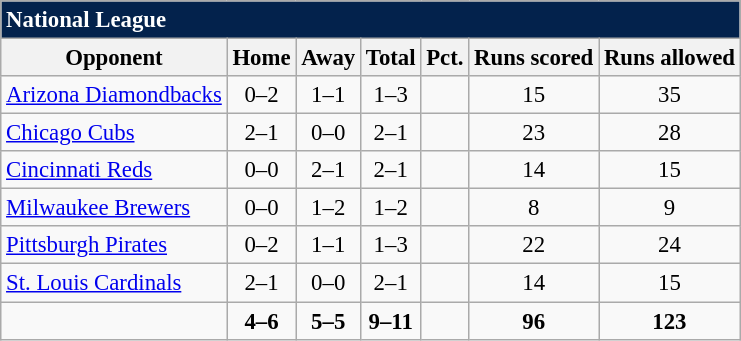<table class="wikitable" style="font-size: 95%; text-align: center">
<tr>
<td colspan="7" style="text-align:left; background:#03224c;color:#fff"><strong>National League</strong></td>
</tr>
<tr>
<th>Opponent</th>
<th>Home</th>
<th>Away</th>
<th>Total</th>
<th>Pct.</th>
<th>Runs scored</th>
<th>Runs allowed</th>
</tr>
<tr>
<td style="text-align:left"><a href='#'>Arizona Diamondbacks</a></td>
<td>0–2</td>
<td>1–1</td>
<td>1–3</td>
<td></td>
<td>15</td>
<td>35</td>
</tr>
<tr>
<td style="text-align:left"><a href='#'>Chicago Cubs</a></td>
<td>2–1</td>
<td>0–0</td>
<td>2–1</td>
<td></td>
<td>23</td>
<td>28</td>
</tr>
<tr>
<td style="text-align:left"><a href='#'>Cincinnati Reds</a></td>
<td>0–0</td>
<td>2–1</td>
<td>2–1</td>
<td></td>
<td>14</td>
<td>15</td>
</tr>
<tr>
<td style="text-align:left"><a href='#'>Milwaukee Brewers</a></td>
<td>0–0</td>
<td>1–2</td>
<td>1–2</td>
<td></td>
<td>8</td>
<td>9</td>
</tr>
<tr>
<td style="text-align:left"><a href='#'>Pittsburgh Pirates</a></td>
<td>0–2</td>
<td>1–1</td>
<td>1–3</td>
<td></td>
<td>22</td>
<td>24</td>
</tr>
<tr>
<td style="text-align:left"><a href='#'>St. Louis Cardinals</a></td>
<td>2–1</td>
<td>0–0</td>
<td>2–1</td>
<td></td>
<td>14</td>
<td>15</td>
</tr>
<tr style="font-weight:bold">
<td></td>
<td>4–6</td>
<td>5–5</td>
<td>9–11</td>
<td></td>
<td>96</td>
<td>123</td>
</tr>
</table>
